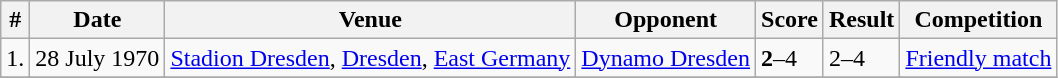<table class="wikitable">
<tr>
<th>#</th>
<th>Date</th>
<th>Venue</th>
<th>Opponent</th>
<th>Score</th>
<th>Result</th>
<th>Competition</th>
</tr>
<tr>
<td>1.</td>
<td>28 July 1970</td>
<td><a href='#'>Stadion Dresden</a>, <a href='#'>Dresden</a>, <a href='#'>East Germany</a></td>
<td> <a href='#'>Dynamo Dresden</a></td>
<td><strong>2</strong>–4</td>
<td>2–4</td>
<td><a href='#'>Friendly match</a></td>
</tr>
<tr>
</tr>
</table>
